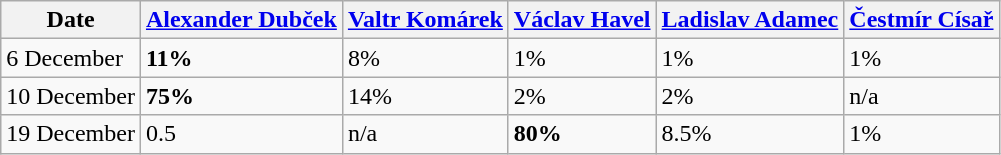<table class="wikitable">
<tr>
<th>Date</th>
<th><a href='#'>Alexander Dubček</a></th>
<th><a href='#'>Valtr Komárek</a></th>
<th><a href='#'>Václav Havel</a></th>
<th><a href='#'>Ladislav Adamec</a></th>
<th><a href='#'>Čestmír Císař</a></th>
</tr>
<tr>
<td>6 December</td>
<td><strong>11%</strong></td>
<td>8%</td>
<td>1%</td>
<td>1%</td>
<td>1%</td>
</tr>
<tr>
<td>10 December</td>
<td><strong>75%</strong></td>
<td>14%</td>
<td>2%</td>
<td>2%</td>
<td>n/a</td>
</tr>
<tr>
<td>19 December</td>
<td>0.5</td>
<td>n/a</td>
<td><strong>80%</strong></td>
<td>8.5%</td>
<td>1%</td>
</tr>
</table>
